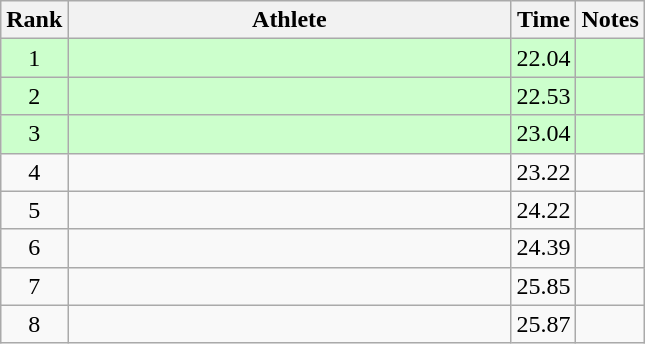<table class="wikitable" style="text-align:center">
<tr>
<th>Rank</th>
<th Style="width:18em">Athlete</th>
<th>Time</th>
<th>Notes</th>
</tr>
<tr style="background:#cfc">
<td>1</td>
<td style="text-align:left"></td>
<td>22.04</td>
<td></td>
</tr>
<tr style="background:#cfc">
<td>2</td>
<td style="text-align:left"></td>
<td>22.53</td>
<td></td>
</tr>
<tr style="background:#cfc">
<td>3</td>
<td style="text-align:left"></td>
<td>23.04</td>
<td></td>
</tr>
<tr>
<td>4</td>
<td style="text-align:left"></td>
<td>23.22</td>
<td></td>
</tr>
<tr>
<td>5</td>
<td style="text-align:left"></td>
<td>24.22</td>
<td></td>
</tr>
<tr>
<td>6</td>
<td style="text-align:left"></td>
<td>24.39</td>
<td></td>
</tr>
<tr>
<td>7</td>
<td style="text-align:left"></td>
<td>25.85</td>
<td></td>
</tr>
<tr>
<td>8</td>
<td style="text-align:left"></td>
<td>25.87</td>
<td></td>
</tr>
</table>
